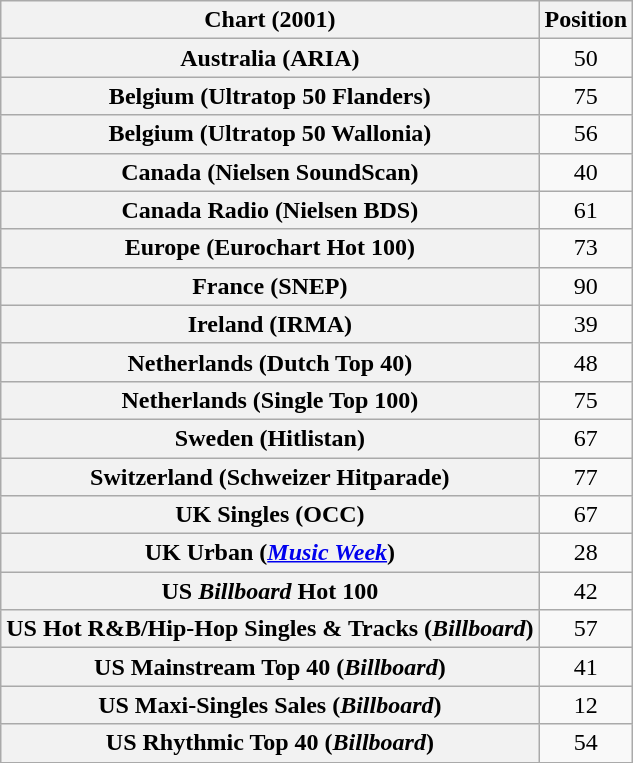<table class="wikitable sortable plainrowheaders" style="text-align:center">
<tr>
<th scope="col">Chart (2001)</th>
<th scope="col">Position</th>
</tr>
<tr>
<th scope="row">Australia (ARIA)</th>
<td>50</td>
</tr>
<tr>
<th scope="row">Belgium (Ultratop 50 Flanders)</th>
<td>75</td>
</tr>
<tr>
<th scope="row">Belgium (Ultratop 50 Wallonia)</th>
<td>56</td>
</tr>
<tr>
<th scope="row">Canada (Nielsen SoundScan)</th>
<td>40</td>
</tr>
<tr>
<th scope="row">Canada Radio (Nielsen BDS)</th>
<td>61</td>
</tr>
<tr>
<th scope="row">Europe (Eurochart Hot 100)</th>
<td>73</td>
</tr>
<tr>
<th scope="row">France (SNEP)</th>
<td>90</td>
</tr>
<tr>
<th scope="row">Ireland (IRMA)</th>
<td>39</td>
</tr>
<tr>
<th scope="row">Netherlands (Dutch Top 40)</th>
<td>48</td>
</tr>
<tr>
<th scope="row">Netherlands (Single Top 100)</th>
<td>75</td>
</tr>
<tr>
<th scope="row">Sweden (Hitlistan)</th>
<td>67</td>
</tr>
<tr>
<th scope="row">Switzerland (Schweizer Hitparade)</th>
<td>77</td>
</tr>
<tr>
<th scope="row">UK Singles (OCC)</th>
<td>67</td>
</tr>
<tr>
<th scope="row">UK Urban (<em><a href='#'>Music Week</a></em>)</th>
<td>28</td>
</tr>
<tr>
<th scope="row">US <em>Billboard</em> Hot 100</th>
<td>42</td>
</tr>
<tr>
<th scope="row">US Hot R&B/Hip-Hop Singles & Tracks (<em>Billboard</em>)</th>
<td>57</td>
</tr>
<tr>
<th scope="row">US Mainstream Top 40 (<em>Billboard</em>)</th>
<td>41</td>
</tr>
<tr>
<th scope="row">US Maxi-Singles Sales (<em>Billboard</em>)</th>
<td>12</td>
</tr>
<tr>
<th scope="row">US Rhythmic Top 40 (<em>Billboard</em>)</th>
<td>54</td>
</tr>
</table>
